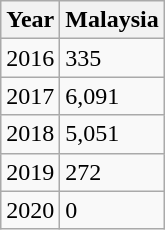<table class="wikitable">
<tr>
<th>Year</th>
<th>Malaysia</th>
</tr>
<tr>
<td>2016</td>
<td>335</td>
</tr>
<tr>
<td>2017</td>
<td>6,091</td>
</tr>
<tr>
<td>2018</td>
<td>5,051</td>
</tr>
<tr>
<td>2019</td>
<td>272</td>
</tr>
<tr>
<td>2020</td>
<td>0</td>
</tr>
</table>
